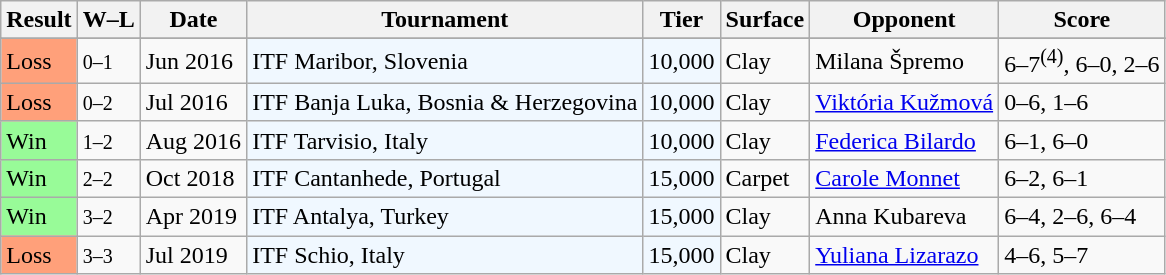<table class="sortable wikitable">
<tr>
<th>Result</th>
<th class="unsortable">W–L</th>
<th>Date</th>
<th>Tournament</th>
<th>Tier</th>
<th>Surface</th>
<th>Opponent</th>
<th class="unsortable">Score</th>
</tr>
<tr>
</tr>
<tr>
<td style="background:#ffa07a;">Loss</td>
<td><small>0–1</small></td>
<td>Jun 2016</td>
<td style="background:#f0f8ff;">ITF Maribor, Slovenia</td>
<td style="background:#f0f8ff;">10,000</td>
<td>Clay</td>
<td> Milana Špremo</td>
<td>6–7<sup>(4)</sup>, 6–0, 2–6</td>
</tr>
<tr>
<td style="background:#ffa07a;">Loss</td>
<td><small>0–2</small></td>
<td>Jul 2016</td>
<td style="background:#f0f8ff;">ITF Banja Luka, Bosnia & Herzegovina</td>
<td style="background:#f0f8ff;">10,000</td>
<td>Clay</td>
<td> <a href='#'>Viktória Kužmová</a></td>
<td>0–6, 1–6</td>
</tr>
<tr>
<td style="background:#98fb98;">Win</td>
<td><small>1–2</small></td>
<td>Aug 2016</td>
<td style="background:#f0f8ff;">ITF Tarvisio, Italy</td>
<td style="background:#f0f8ff;">10,000</td>
<td>Clay</td>
<td> <a href='#'>Federica Bilardo</a></td>
<td>6–1, 6–0</td>
</tr>
<tr>
<td style="background:#98fb98;">Win</td>
<td><small>2–2</small></td>
<td>Oct 2018</td>
<td style="background:#f0f8ff;">ITF Cantanhede, Portugal</td>
<td style="background:#f0f8ff;">15,000</td>
<td>Carpet</td>
<td> <a href='#'>Carole Monnet</a></td>
<td>6–2, 6–1</td>
</tr>
<tr>
<td style="background:#98fb98;">Win</td>
<td><small>3–2</small></td>
<td>Apr 2019</td>
<td style="background:#f0f8ff;">ITF Antalya, Turkey</td>
<td style="background:#f0f8ff;">15,000</td>
<td>Clay</td>
<td> Anna Kubareva</td>
<td>6–4, 2–6, 6–4</td>
</tr>
<tr>
<td style="background:#ffa07a;">Loss</td>
<td><small>3–3</small></td>
<td>Jul 2019</td>
<td style="background:#f0f8ff;">ITF Schio, Italy</td>
<td style="background:#f0f8ff;">15,000</td>
<td>Clay</td>
<td> <a href='#'>Yuliana Lizarazo</a></td>
<td>4–6, 5–7</td>
</tr>
</table>
